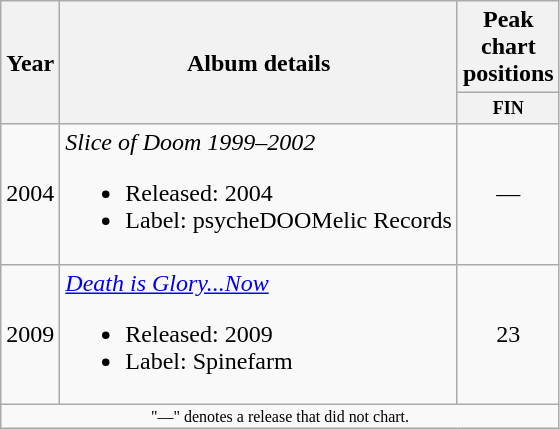<table class="wikitable">
<tr>
<th rowspan="2">Year</th>
<th rowspan="2">Album details</th>
<th>Peak chart positions</th>
</tr>
<tr>
<th style="width:3em;font-size:75%">FIN<br></th>
</tr>
<tr>
<td>2004</td>
<td><em>Slice of Doom 1999–2002</em><br><ul><li>Released: 2004</li><li>Label: psycheDOOMelic Records</li></ul></td>
<td align="center">—</td>
</tr>
<tr>
<td>2009</td>
<td><em><a href='#'>Death is Glory...Now</a></em><br><ul><li>Released: 2009</li><li>Label: Spinefarm</li></ul></td>
<td align="center">23</td>
</tr>
<tr>
<td align="center" colspan="3" style="font-size: 8pt">"—" denotes a release that did not chart.</td>
</tr>
</table>
